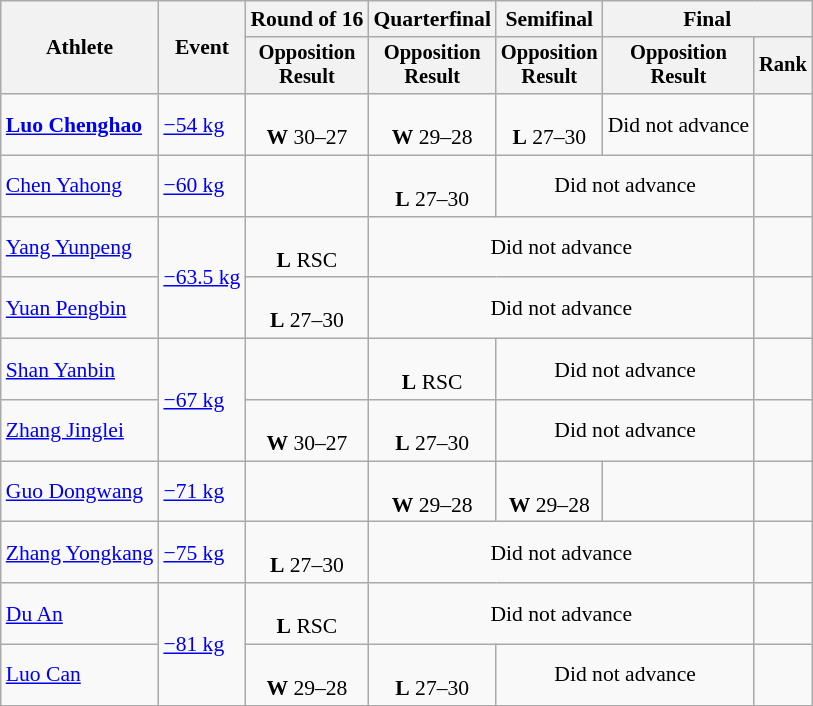<table class="wikitable" style="font-size:90%">
<tr>
<th rowspan=2>Athlete</th>
<th rowspan=2>Event</th>
<th>Round of 16</th>
<th>Quarterfinal</th>
<th>Semifinal</th>
<th colspan=2>Final</th>
</tr>
<tr style="font-size: 95%">
<th>Opposition<br>Result</th>
<th>Opposition<br>Result</th>
<th>Opposition<br>Result</th>
<th>Opposition<br>Result</th>
<th>Rank</th>
</tr>
<tr align=center>
<td align=left><strong><a href='#'>Luo Chenghao</a></strong></td>
<td align=left><a href='#'>−54 kg</a></td>
<td><br><strong>W</strong> 30–27</td>
<td><br><strong>W</strong> 29–28</td>
<td><br><strong>L</strong> 27–30</td>
<td colspan=1>Did not advance</td>
<td></td>
</tr>
<tr align=center>
<td align=left><a href='#'>Chen Yahong</a></td>
<td align=left><a href='#'>−60 kg</a></td>
<td></td>
<td><br><strong>L</strong> 27–30</td>
<td colspan=2>Did not advance</td>
<td></td>
</tr>
<tr align=center>
<td align=left><a href='#'>Yang Yunpeng</a></td>
<td align=left rowspan=2><a href='#'>−63.5 kg</a></td>
<td><br><strong>L</strong> RSC</td>
<td colspan=3>Did not advance</td>
<td></td>
</tr>
<tr align=center>
<td align=left><a href='#'>Yuan Pengbin</a></td>
<td><br><strong>L</strong> 27–30</td>
<td colspan=3>Did not advance</td>
<td></td>
</tr>
<tr align=center>
<td align=left><a href='#'>Shan Yanbin</a></td>
<td align=left rowspan=2><a href='#'>−67 kg</a></td>
<td></td>
<td><br><strong>L</strong> RSC</td>
<td colspan=2>Did not advance</td>
<td></td>
</tr>
<tr align=center>
<td align=left><a href='#'>Zhang Jinglei</a></td>
<td><br><strong>W</strong> 30–27</td>
<td><br><strong>L</strong> 27–30</td>
<td colspan=2>Did not advance</td>
<td></td>
</tr>
<tr align=center>
<td align=left><a href='#'>Guo Dongwang</a></td>
<td align=left><a href='#'>−71 kg</a></td>
<td></td>
<td><br><strong>W</strong> 29–28</td>
<td><br><strong>W</strong> 29–28</td>
<td><br></td>
<td></td>
</tr>
<tr align=center>
<td align=left><a href='#'>Zhang Yongkang</a></td>
<td align=left><a href='#'>−75 kg</a></td>
<td><br><strong>L</strong> 27–30</td>
<td colspan=3>Did not advance</td>
<td></td>
</tr>
<tr align=center>
<td align=left><a href='#'>Du An</a></td>
<td align=left rowspan=2><a href='#'>−81 kg</a></td>
<td><br><strong>L</strong> RSC</td>
<td colspan=3>Did not advance</td>
<td></td>
</tr>
<tr align=center>
<td align=left><a href='#'>Luo Can</a></td>
<td><br><strong>W</strong> 29–28</td>
<td><br><strong>L</strong> 27–30</td>
<td colspan=2>Did not advance</td>
<td></td>
</tr>
</table>
